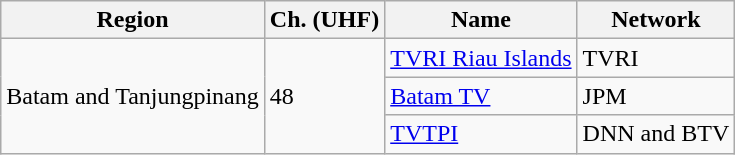<table class="wikitable">
<tr>
<th>Region</th>
<th>Ch. (UHF)</th>
<th>Name</th>
<th>Network</th>
</tr>
<tr>
<td rowspan="3">Batam and Tanjungpinang</td>
<td rowspan="3">48</td>
<td><a href='#'>TVRI Riau Islands</a></td>
<td>TVRI</td>
</tr>
<tr>
<td><a href='#'>Batam TV</a></td>
<td>JPM</td>
</tr>
<tr>
<td><a href='#'>TVTPI</a></td>
<td>DNN and BTV</td>
</tr>
</table>
